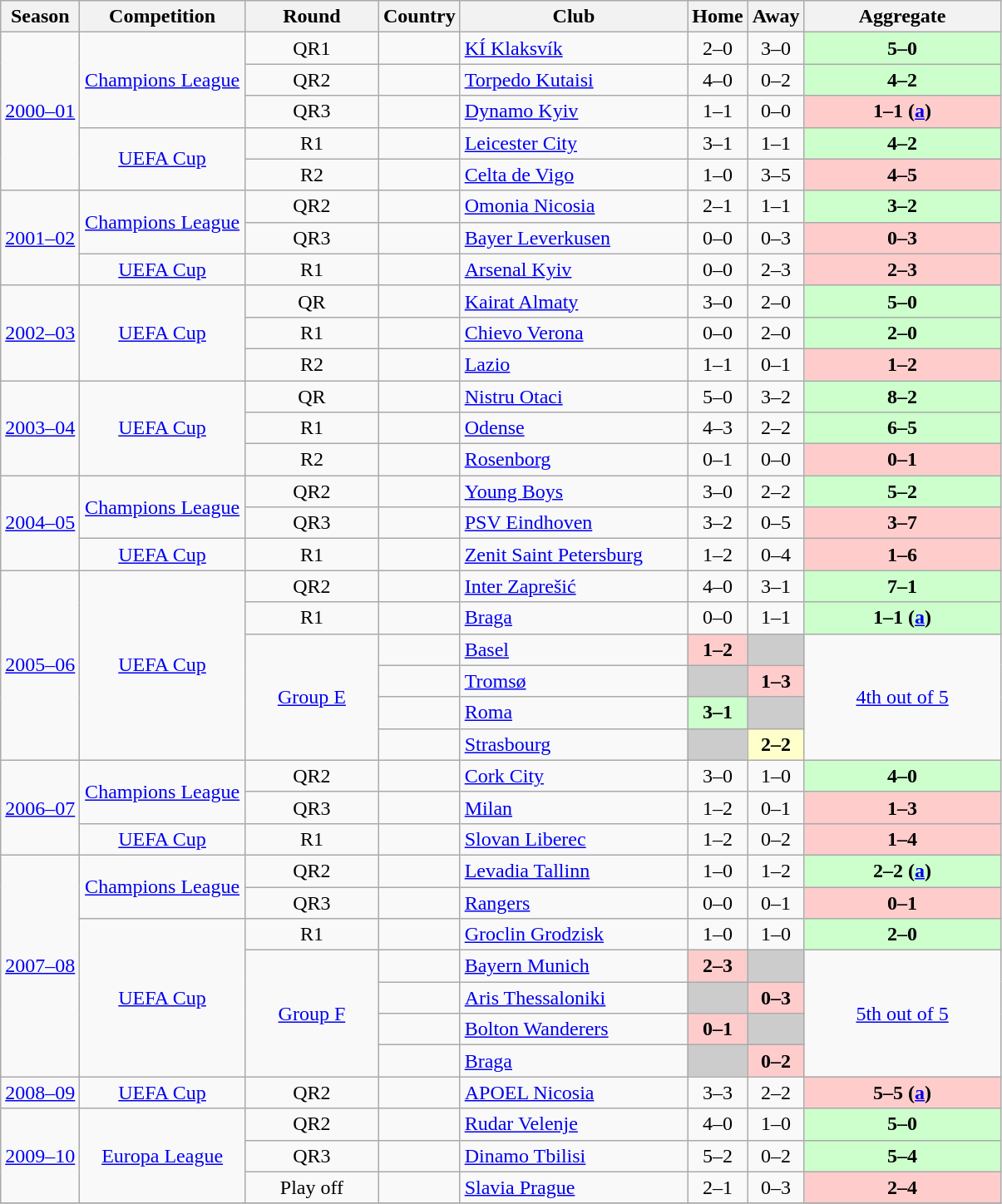<table class="wikitable" style="text-align:center">
<tr>
<th>Season</th>
<th width=125>Competition</th>
<th width=100>Round</th>
<th>Country</th>
<th width=175>Club</th>
<th>Home</th>
<th>Away</th>
<th width=150>Aggregate</th>
</tr>
<tr>
<td rowspan=5><a href='#'>2000–01</a></td>
<td rowspan=3><a href='#'>Champions League</a></td>
<td>QR1</td>
<td></td>
<td align=left><a href='#'>KÍ Klaksvík</a></td>
<td>2–0</td>
<td>3–0</td>
<td bgcolor=ccffcc><strong>5–0</strong></td>
</tr>
<tr>
<td>QR2</td>
<td></td>
<td align=left><a href='#'>Torpedo Kutaisi</a></td>
<td>4–0</td>
<td>0–2</td>
<td bgcolor=ccffcc><strong>4–2</strong></td>
</tr>
<tr>
<td>QR3</td>
<td></td>
<td align=left><a href='#'>Dynamo Kyiv</a></td>
<td>1–1</td>
<td>0–0</td>
<td bgcolor=ffcccc><strong>1–1 (<a href='#'>a</a>)</strong></td>
</tr>
<tr>
<td rowspan=2><a href='#'>UEFA Cup</a></td>
<td>R1</td>
<td></td>
<td align=left><a href='#'>Leicester City</a></td>
<td>3–1</td>
<td>1–1</td>
<td bgcolor=ccffcc><strong>4–2</strong></td>
</tr>
<tr>
<td>R2</td>
<td></td>
<td align=left><a href='#'>Celta de Vigo</a></td>
<td>1–0</td>
<td>3–5</td>
<td bgcolor=ffcccc><strong>4–5</strong></td>
</tr>
<tr>
<td rowspan=3><a href='#'>2001–02</a></td>
<td rowspan=2><a href='#'>Champions League</a></td>
<td>QR2</td>
<td></td>
<td align=left><a href='#'>Omonia Nicosia</a></td>
<td>2–1</td>
<td>1–1</td>
<td bgcolor=ccffcc><strong>3–2</strong></td>
</tr>
<tr>
<td>QR3</td>
<td></td>
<td align=left><a href='#'>Bayer Leverkusen</a></td>
<td>0–0</td>
<td>0–3</td>
<td bgcolor=ffcccc><strong>0–3</strong></td>
</tr>
<tr>
<td><a href='#'>UEFA Cup</a></td>
<td>R1</td>
<td></td>
<td align=left><a href='#'>Arsenal Kyiv</a></td>
<td>0–0</td>
<td>2–3</td>
<td bgcolor=ffcccc><strong>2–3</strong></td>
</tr>
<tr>
<td rowspan=3><a href='#'>2002–03</a></td>
<td rowspan=3><a href='#'>UEFA Cup</a></td>
<td>QR</td>
<td></td>
<td align=left><a href='#'>Kairat Almaty</a></td>
<td>3–0</td>
<td>2–0</td>
<td bgcolor=ccffcc><strong>5–0</strong></td>
</tr>
<tr>
<td>R1</td>
<td></td>
<td align=left><a href='#'>Chievo Verona</a></td>
<td>0–0</td>
<td>2–0</td>
<td bgcolor=ccffcc><strong>2–0</strong></td>
</tr>
<tr>
<td>R2</td>
<td></td>
<td align=left><a href='#'>Lazio</a></td>
<td>1–1</td>
<td>0–1</td>
<td bgcolor=ffcccc><strong>1–2</strong></td>
</tr>
<tr>
<td rowspan=3><a href='#'>2003–04</a></td>
<td rowspan=3><a href='#'>UEFA Cup</a></td>
<td>QR</td>
<td></td>
<td align=left><a href='#'>Nistru Otaci</a></td>
<td>5–0</td>
<td>3–2</td>
<td bgcolor=ccffcc><strong>8–2</strong></td>
</tr>
<tr>
<td>R1</td>
<td></td>
<td align=left><a href='#'>Odense</a></td>
<td>4–3</td>
<td>2–2</td>
<td bgcolor=ccffcc><strong>6–5</strong></td>
</tr>
<tr>
<td>R2</td>
<td></td>
<td align=left><a href='#'>Rosenborg</a></td>
<td>0–1</td>
<td>0–0</td>
<td bgcolor=ffcccc><strong>0–1</strong></td>
</tr>
<tr>
<td rowspan=3><a href='#'>2004–05</a></td>
<td rowspan=2><a href='#'>Champions League</a></td>
<td>QR2</td>
<td></td>
<td align=left><a href='#'>Young Boys</a></td>
<td>3–0</td>
<td>2–2</td>
<td bgcolor=ccffcc><strong>5–2</strong></td>
</tr>
<tr>
<td>QR3</td>
<td></td>
<td align=left><a href='#'>PSV Eindhoven</a></td>
<td>3–2</td>
<td>0–5</td>
<td bgcolor=ffcccc><strong>3–7</strong></td>
</tr>
<tr>
<td><a href='#'>UEFA Cup</a></td>
<td>R1</td>
<td></td>
<td align=left><a href='#'>Zenit Saint Petersburg</a></td>
<td>1–2</td>
<td>0–4</td>
<td bgcolor=ffcccc><strong>1–6</strong></td>
</tr>
<tr>
<td rowspan=6><a href='#'>2005–06</a></td>
<td rowspan=6><a href='#'>UEFA Cup</a></td>
<td>QR2</td>
<td></td>
<td align=left><a href='#'>Inter Zaprešić</a></td>
<td>4–0</td>
<td>3–1</td>
<td bgcolor=ccffcc><strong>7–1</strong></td>
</tr>
<tr>
<td>R1</td>
<td></td>
<td align=left><a href='#'>Braga</a></td>
<td>0–0</td>
<td>1–1</td>
<td bgcolor=ccffcc><strong>1–1 (<a href='#'>a</a>)</strong></td>
</tr>
<tr>
<td rowspan=4><a href='#'>Group E</a></td>
<td></td>
<td align=left><a href='#'>Basel</a></td>
<td bgcolor=ffcccc><strong>1–2</strong></td>
<td bgcolor=cccccc></td>
<td rowspan=4><a href='#'>4th out of 5</a></td>
</tr>
<tr>
<td></td>
<td align=left><a href='#'>Tromsø</a></td>
<td bgcolor=cccccc></td>
<td bgcolor=ffcccc><strong>1–3</strong></td>
</tr>
<tr>
<td></td>
<td align=left><a href='#'>Roma</a></td>
<td bgcolor=ccffcc><strong>3–1</strong></td>
<td bgcolor=cccccc></td>
</tr>
<tr>
<td></td>
<td align=left><a href='#'>Strasbourg</a></td>
<td bgcolor=cccccc></td>
<td bgcolor=ffffcc><strong>2–2</strong></td>
</tr>
<tr>
<td rowspan=3><a href='#'>2006–07</a></td>
<td rowspan=2><a href='#'>Champions League</a></td>
<td>QR2</td>
<td></td>
<td align=left><a href='#'>Cork City</a></td>
<td>3–0</td>
<td>1–0</td>
<td bgcolor=ccffcc><strong>4–0</strong></td>
</tr>
<tr>
<td>QR3</td>
<td></td>
<td align=left><a href='#'>Milan</a></td>
<td>1–2</td>
<td>0–1</td>
<td bgcolor=ffcccc><strong>1–3</strong></td>
</tr>
<tr>
<td><a href='#'>UEFA Cup</a></td>
<td>R1</td>
<td></td>
<td align=left><a href='#'>Slovan Liberec</a></td>
<td>1–2</td>
<td>0–2</td>
<td bgcolor=ffcccc><strong>1–4</strong></td>
</tr>
<tr>
<td rowspan=7><a href='#'>2007–08</a></td>
<td rowspan=2><a href='#'>Champions League</a></td>
<td>QR2</td>
<td></td>
<td align=left><a href='#'>Levadia Tallinn</a></td>
<td>1–0</td>
<td>1–2</td>
<td bgcolor=ccffcc><strong>2–2 (<a href='#'>a</a>)</strong></td>
</tr>
<tr>
<td>QR3</td>
<td></td>
<td align=left><a href='#'>Rangers</a></td>
<td>0–0</td>
<td>0–1</td>
<td bgcolor=ffcccc><strong>0–1</strong></td>
</tr>
<tr>
<td rowspan=5><a href='#'>UEFA Cup</a></td>
<td>R1</td>
<td></td>
<td align=left><a href='#'>Groclin Grodzisk</a></td>
<td>1–0</td>
<td>1–0</td>
<td bgcolor=ccffcc><strong>2–0</strong></td>
</tr>
<tr>
<td rowspan=4><a href='#'>Group F</a></td>
<td></td>
<td align=left><a href='#'>Bayern Munich</a></td>
<td bgcolor=ffcccc><strong>2–3</strong></td>
<td bgcolor=cccccc></td>
<td rowspan=4><a href='#'>5th out of 5</a></td>
</tr>
<tr>
<td></td>
<td align=left><a href='#'>Aris Thessaloniki</a></td>
<td bgcolor=cccccc></td>
<td bgcolor=ffcccc><strong>0–3</strong></td>
</tr>
<tr>
<td></td>
<td align=left><a href='#'>Bolton Wanderers</a></td>
<td bgcolor=ffcccc><strong>0–1</strong></td>
<td bgcolor=cccccc></td>
</tr>
<tr>
<td></td>
<td align=left><a href='#'>Braga</a></td>
<td bgcolor=cccccc></td>
<td bgcolor=ffcccc><strong>0–2</strong></td>
</tr>
<tr>
<td><a href='#'>2008–09</a></td>
<td><a href='#'>UEFA Cup</a></td>
<td>QR2</td>
<td></td>
<td align=left><a href='#'>APOEL Nicosia</a></td>
<td>3–3</td>
<td>2–2</td>
<td bgcolor=ffcccc><strong>5–5 (<a href='#'>a</a>)</strong></td>
</tr>
<tr>
<td rowspan=3><a href='#'>2009–10</a></td>
<td rowspan=3><a href='#'>Europa League</a></td>
<td>QR2</td>
<td></td>
<td align=left><a href='#'>Rudar Velenje</a></td>
<td>4–0</td>
<td>1–0</td>
<td bgcolor=ccffcc><strong>5–0</strong></td>
</tr>
<tr>
<td>QR3</td>
<td></td>
<td align=left><a href='#'>Dinamo Tbilisi</a></td>
<td>5–2</td>
<td>0–2</td>
<td bgcolor=ccffcc><strong>5–4</strong></td>
</tr>
<tr>
<td>Play off</td>
<td></td>
<td align=left><a href='#'>Slavia Prague</a></td>
<td>2–1</td>
<td>0–3</td>
<td bgcolor=ffcccc><strong>2–4</strong></td>
</tr>
<tr>
</tr>
</table>
